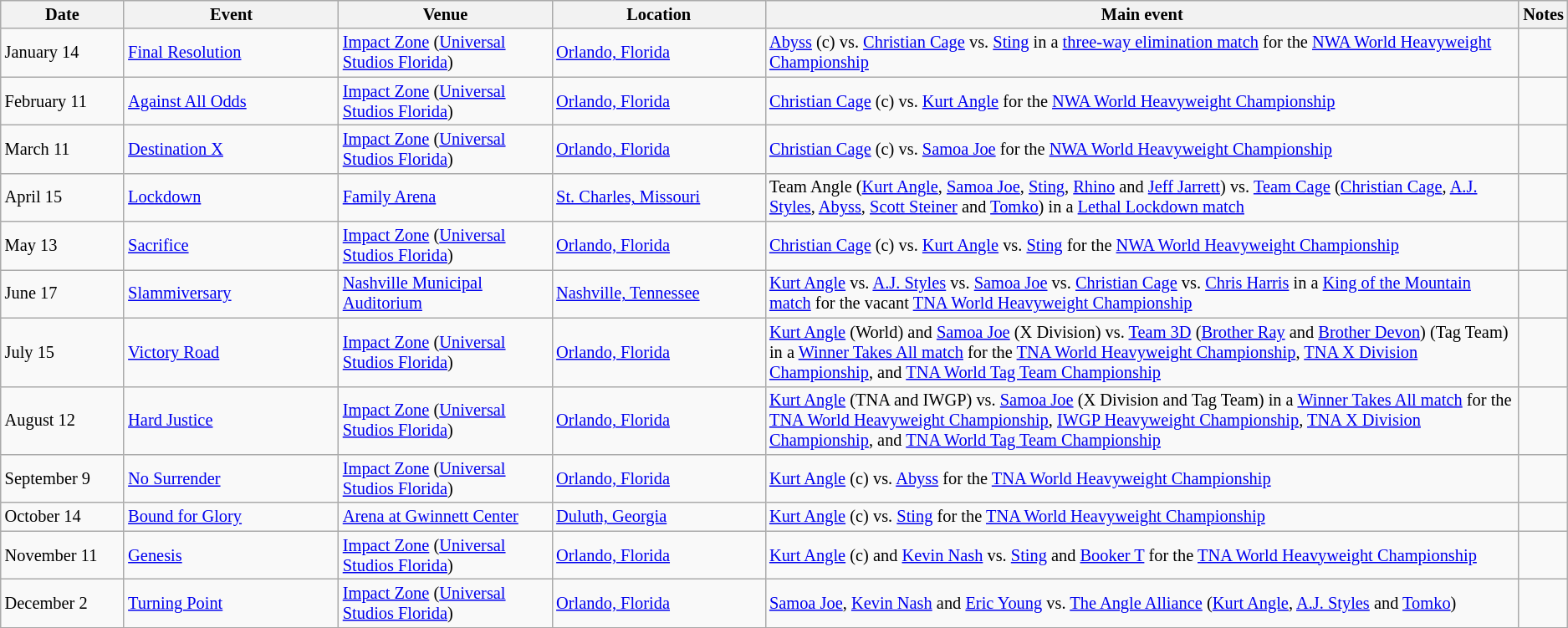<table class="sortable wikitable succession-box" style="font-size:85%;">
<tr>
<th width=8%>Date</th>
<th width=14%>Event</th>
<th width=14%>Venue</th>
<th width=14%>Location</th>
<th width=50%>Main event</th>
<th width=14%>Notes</th>
</tr>
<tr>
<td>January 14</td>
<td><a href='#'>Final Resolution</a></td>
<td><a href='#'>Impact Zone</a> (<a href='#'>Universal Studios Florida</a>)</td>
<td><a href='#'>Orlando, Florida</a></td>
<td><a href='#'>Abyss</a> (c) vs. <a href='#'>Christian Cage</a> vs. <a href='#'>Sting</a> in a <a href='#'>three-way elimination match</a> for the <a href='#'>NWA World Heavyweight Championship</a></td>
<td></td>
</tr>
<tr>
<td>February 11</td>
<td><a href='#'>Against All Odds</a></td>
<td><a href='#'>Impact Zone</a> (<a href='#'>Universal Studios Florida</a>)</td>
<td><a href='#'>Orlando, Florida</a></td>
<td><a href='#'>Christian Cage</a> (c) vs. <a href='#'>Kurt Angle</a> for the <a href='#'>NWA World Heavyweight Championship</a></td>
<td></td>
</tr>
<tr>
<td>March 11</td>
<td><a href='#'>Destination X</a></td>
<td><a href='#'>Impact Zone</a> (<a href='#'>Universal Studios Florida</a>)</td>
<td><a href='#'>Orlando, Florida</a></td>
<td><a href='#'>Christian Cage</a> (c) vs. <a href='#'>Samoa Joe</a> for the <a href='#'>NWA World Heavyweight Championship</a></td>
<td></td>
</tr>
<tr>
<td>April 15</td>
<td><a href='#'>Lockdown</a></td>
<td><a href='#'>Family Arena</a></td>
<td><a href='#'>St. Charles, Missouri</a></td>
<td>Team Angle (<a href='#'>Kurt Angle</a>, <a href='#'>Samoa Joe</a>, <a href='#'>Sting</a>, <a href='#'>Rhino</a> and <a href='#'>Jeff Jarrett</a>) vs. <a href='#'>Team Cage</a> (<a href='#'>Christian Cage</a>, <a href='#'>A.J. Styles</a>, <a href='#'>Abyss</a>, <a href='#'>Scott Steiner</a> and <a href='#'>Tomko</a>) in a <a href='#'>Lethal Lockdown match</a></td>
<td></td>
</tr>
<tr>
<td>May 13</td>
<td><a href='#'>Sacrifice</a></td>
<td><a href='#'>Impact Zone</a> (<a href='#'>Universal Studios Florida</a>)</td>
<td><a href='#'>Orlando, Florida</a></td>
<td><a href='#'>Christian Cage</a> (c) vs. <a href='#'>Kurt Angle</a> vs. <a href='#'>Sting</a> for the <a href='#'>NWA World Heavyweight Championship</a></td>
<td></td>
</tr>
<tr>
<td>June 17</td>
<td><a href='#'>Slammiversary</a></td>
<td><a href='#'>Nashville Municipal Auditorium</a></td>
<td><a href='#'>Nashville, Tennessee</a></td>
<td><a href='#'>Kurt Angle</a> vs. <a href='#'>A.J. Styles</a> vs. <a href='#'>Samoa Joe</a> vs. <a href='#'>Christian Cage</a> vs. <a href='#'>Chris Harris</a> in a <a href='#'>King of the Mountain match</a> for the vacant <a href='#'>TNA World Heavyweight Championship</a></td>
<td></td>
</tr>
<tr>
<td>July 15</td>
<td><a href='#'>Victory Road</a></td>
<td><a href='#'>Impact Zone</a> (<a href='#'>Universal Studios Florida</a>)</td>
<td><a href='#'>Orlando, Florida</a></td>
<td><a href='#'>Kurt Angle</a> (World) and <a href='#'>Samoa Joe</a> (X Division) vs. <a href='#'>Team 3D</a> (<a href='#'>Brother Ray</a> and <a href='#'>Brother Devon</a>) (Tag Team) in a <a href='#'>Winner Takes All match</a> for the <a href='#'>TNA World Heavyweight Championship</a>, <a href='#'>TNA X Division Championship</a>, and <a href='#'>TNA World Tag Team Championship</a></td>
<td></td>
</tr>
<tr>
<td>August 12</td>
<td><a href='#'>Hard Justice</a></td>
<td><a href='#'>Impact Zone</a> (<a href='#'>Universal Studios Florida</a>)</td>
<td><a href='#'>Orlando, Florida</a></td>
<td><a href='#'>Kurt Angle</a> (TNA and IWGP) vs. <a href='#'>Samoa Joe</a> (X Division and Tag Team) in a <a href='#'>Winner Takes All match</a> for the <a href='#'>TNA World Heavyweight Championship</a>, <a href='#'>IWGP Heavyweight Championship</a>, <a href='#'>TNA X Division Championship</a>, and <a href='#'>TNA World Tag Team Championship</a></td>
<td></td>
</tr>
<tr>
<td>September 9</td>
<td><a href='#'>No Surrender</a></td>
<td><a href='#'>Impact Zone</a> (<a href='#'>Universal Studios Florida</a>)</td>
<td><a href='#'>Orlando, Florida</a></td>
<td><a href='#'>Kurt Angle</a> (c) vs. <a href='#'>Abyss</a> for the <a href='#'>TNA World Heavyweight Championship</a></td>
<td></td>
</tr>
<tr>
<td>October 14</td>
<td><a href='#'>Bound for Glory</a></td>
<td><a href='#'>Arena at Gwinnett Center</a></td>
<td><a href='#'>Duluth, Georgia</a></td>
<td><a href='#'>Kurt Angle</a> (c) vs. <a href='#'>Sting</a> for the <a href='#'>TNA World Heavyweight Championship</a></td>
<td></td>
</tr>
<tr>
<td>November 11</td>
<td><a href='#'>Genesis</a></td>
<td><a href='#'>Impact Zone</a> (<a href='#'>Universal Studios Florida</a>)</td>
<td><a href='#'>Orlando, Florida</a></td>
<td><a href='#'>Kurt Angle</a> (c) and <a href='#'>Kevin Nash</a> vs. <a href='#'>Sting</a> and <a href='#'>Booker T</a> for the <a href='#'>TNA World Heavyweight Championship</a></td>
<td></td>
</tr>
<tr>
<td>December 2</td>
<td><a href='#'>Turning Point</a></td>
<td><a href='#'>Impact Zone</a> (<a href='#'>Universal Studios Florida</a>)</td>
<td><a href='#'>Orlando, Florida</a></td>
<td><a href='#'>Samoa Joe</a>, <a href='#'>Kevin Nash</a> and <a href='#'>Eric Young</a> vs. <a href='#'>The Angle Alliance</a> (<a href='#'>Kurt Angle</a>, <a href='#'>A.J. Styles</a> and <a href='#'>Tomko</a>)</td>
<td></td>
</tr>
<tr>
</tr>
</table>
